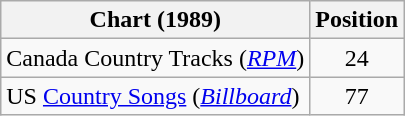<table class="wikitable sortable">
<tr>
<th scope="col">Chart (1989)</th>
<th scope="col">Position</th>
</tr>
<tr>
<td>Canada Country Tracks (<em><a href='#'>RPM</a></em>)</td>
<td align="center">24</td>
</tr>
<tr>
<td>US <a href='#'>Country Songs</a> (<em><a href='#'>Billboard</a></em>)</td>
<td align="center">77</td>
</tr>
</table>
